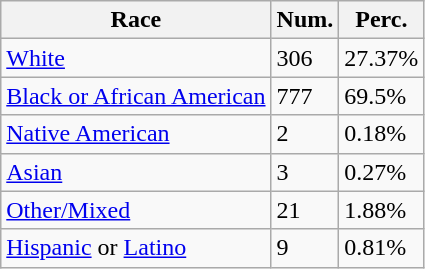<table class="wikitable">
<tr>
<th>Race</th>
<th>Num.</th>
<th>Perc.</th>
</tr>
<tr>
<td><a href='#'>White</a></td>
<td>306</td>
<td>27.37%</td>
</tr>
<tr>
<td><a href='#'>Black or African American</a></td>
<td>777</td>
<td>69.5%</td>
</tr>
<tr>
<td><a href='#'>Native American</a></td>
<td>2</td>
<td>0.18%</td>
</tr>
<tr>
<td><a href='#'>Asian</a></td>
<td>3</td>
<td>0.27%</td>
</tr>
<tr>
<td><a href='#'>Other/Mixed</a></td>
<td>21</td>
<td>1.88%</td>
</tr>
<tr>
<td><a href='#'>Hispanic</a> or <a href='#'>Latino</a></td>
<td>9</td>
<td>0.81%</td>
</tr>
</table>
